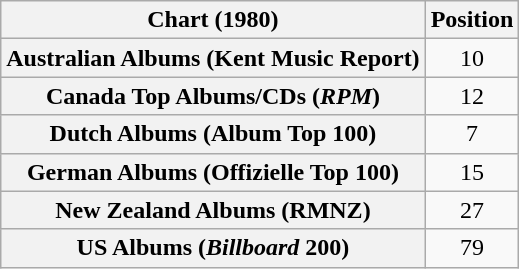<table class="wikitable sortable plainrowheaders">
<tr>
<th scope="col">Chart (1980)</th>
<th scope="col">Position</th>
</tr>
<tr>
<th scope="row">Australian Albums (Kent Music Report)</th>
<td style="text-align:center;">10</td>
</tr>
<tr>
<th scope="row">Canada Top Albums/CDs (<em>RPM</em>)</th>
<td style="text-align:center;">12</td>
</tr>
<tr>
<th scope="row">Dutch Albums (Album Top 100)</th>
<td style="text-align:center;">7</td>
</tr>
<tr>
<th scope="row">German Albums (Offizielle Top 100)</th>
<td style="text-align:center;">15</td>
</tr>
<tr>
<th scope="row">New Zealand Albums (RMNZ)</th>
<td style="text-align:center;">27</td>
</tr>
<tr>
<th scope="row">US Albums (<em>Billboard</em> 200)</th>
<td style="text-align:center;">79</td>
</tr>
</table>
